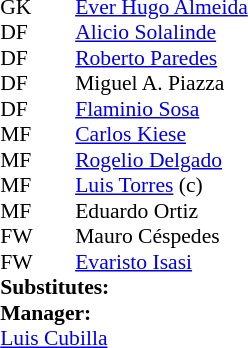<table style="font-size:90%" cellspacing="0" cellpadding="0" align=center>
<tr>
<td colspan="4"></td>
</tr>
<tr>
<th width=25></th>
<th width=25></th>
</tr>
<tr>
<td>GK</td>
<td></td>
<td> <a href='#'>Ever Hugo Almeida</a></td>
</tr>
<tr>
<td>DF</td>
<td></td>
<td> <a href='#'>Alicio Solalinde</a></td>
</tr>
<tr>
<td>DF</td>
<td></td>
<td> <a href='#'>Roberto Paredes</a></td>
</tr>
<tr>
<td>DF</td>
<td></td>
<td> Miguel A. Piazza</td>
</tr>
<tr>
<td>DF</td>
<td></td>
<td> <a href='#'>Flaminio Sosa</a></td>
</tr>
<tr>
<td>MF</td>
<td></td>
<td> <a href='#'>Carlos Kiese</a></td>
</tr>
<tr>
<td>MF</td>
<td></td>
<td> <a href='#'>Rogelio Delgado</a></td>
</tr>
<tr>
<td>MF</td>
<td></td>
<td> <a href='#'>Luis Torres</a> (c)</td>
</tr>
<tr>
<td>MF</td>
<td></td>
<td> Eduardo Ortiz</td>
</tr>
<tr>
<td>FW</td>
<td></td>
<td> Mauro Céspedes</td>
</tr>
<tr>
<td>FW</td>
<td></td>
<td> <a href='#'>Evaristo Isasi</a></td>
</tr>
<tr>
<td colspan=3><strong>Substitutes:</strong></td>
</tr>
<tr>
<td colspan=3><strong>Manager:</strong></td>
</tr>
<tr>
<td colspan=4> <a href='#'>Luis Cubilla</a></td>
</tr>
</table>
